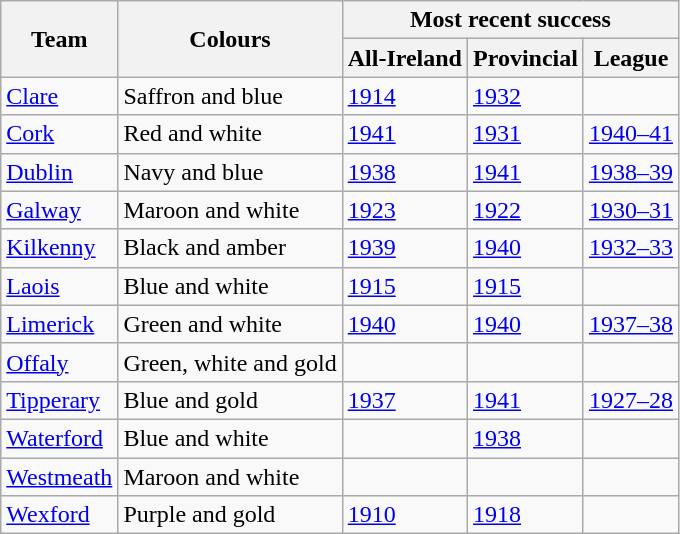<table class="wikitable">
<tr>
<th rowspan="2">Team</th>
<th rowspan="2">Colours</th>
<th colspan="3">Most recent success</th>
</tr>
<tr>
<th>All-Ireland</th>
<th>Provincial</th>
<th>League</th>
</tr>
<tr>
<td><a href='#'>Clare</a></td>
<td>Saffron and blue</td>
<td><a href='#'>1914</a></td>
<td><a href='#'>1932</a></td>
<td></td>
</tr>
<tr>
<td><a href='#'>Cork</a></td>
<td>Red and white</td>
<td><a href='#'>1941</a></td>
<td><a href='#'>1931</a></td>
<td><a href='#'>1940–41</a></td>
</tr>
<tr>
<td><a href='#'>Dublin</a></td>
<td>Navy and blue</td>
<td><a href='#'>1938</a></td>
<td><a href='#'>1941</a></td>
<td><a href='#'>1938–39</a></td>
</tr>
<tr>
<td><a href='#'>Galway</a></td>
<td>Maroon and white</td>
<td><a href='#'>1923</a></td>
<td><a href='#'>1922</a></td>
<td><a href='#'>1930–31</a></td>
</tr>
<tr>
<td><a href='#'>Kilkenny</a></td>
<td>Black and amber</td>
<td><a href='#'>1939</a></td>
<td><a href='#'>1940</a></td>
<td><a href='#'>1932–33</a></td>
</tr>
<tr>
<td><a href='#'>Laois</a></td>
<td>Blue and white</td>
<td><a href='#'>1915</a></td>
<td><a href='#'>1915</a></td>
<td></td>
</tr>
<tr>
<td><a href='#'>Limerick</a></td>
<td>Green and white</td>
<td><a href='#'>1940</a></td>
<td><a href='#'>1940</a></td>
<td><a href='#'>1937–38</a></td>
</tr>
<tr>
<td><a href='#'>Offaly</a></td>
<td>Green, white and gold</td>
<td></td>
<td></td>
<td></td>
</tr>
<tr>
<td><a href='#'>Tipperary</a></td>
<td>Blue and gold</td>
<td><a href='#'>1937</a></td>
<td><a href='#'>1941</a></td>
<td><a href='#'>1927–28</a></td>
</tr>
<tr>
<td><a href='#'>Waterford</a></td>
<td>Blue and white</td>
<td></td>
<td><a href='#'>1938</a></td>
<td></td>
</tr>
<tr>
<td><a href='#'>Westmeath</a></td>
<td>Maroon and white</td>
<td></td>
<td></td>
<td></td>
</tr>
<tr>
<td><a href='#'>Wexford</a></td>
<td>Purple and gold</td>
<td><a href='#'>1910</a></td>
<td><a href='#'>1918</a></td>
<td></td>
</tr>
</table>
